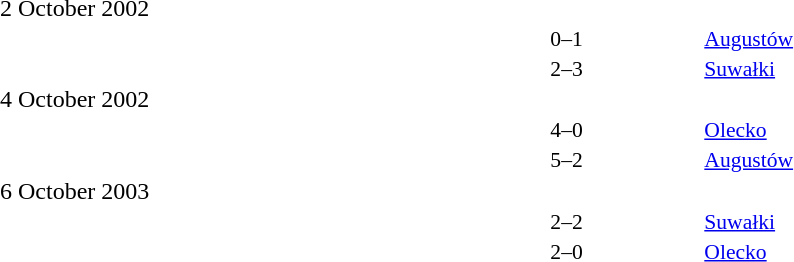<table style="width:100%;" cellspacing="1">
<tr>
<th width=25%></th>
<th width=10%></th>
<th></th>
</tr>
<tr>
<td>2 October 2002</td>
</tr>
<tr style=font-size:90%>
<td align=right></td>
<td align=center>0–1</td>
<td></td>
<td><a href='#'>Augustów</a></td>
</tr>
<tr style=font-size:90%>
<td align=right></td>
<td align=center>2–3</td>
<td></td>
<td><a href='#'>Suwałki</a></td>
</tr>
<tr>
<td>4 October 2002</td>
</tr>
<tr style=font-size:90%>
<td align=right></td>
<td align=center>4–0</td>
<td></td>
<td><a href='#'>Olecko</a></td>
</tr>
<tr style=font-size:90%>
<td align=right></td>
<td align=center>5–2</td>
<td></td>
<td><a href='#'>Augustów</a></td>
</tr>
<tr>
<td>6 October 2003</td>
</tr>
<tr style=font-size:90%>
<td align=right></td>
<td align=center>2–2</td>
<td></td>
<td><a href='#'>Suwałki</a></td>
</tr>
<tr style=font-size:90%>
<td align=right></td>
<td align=center>2–0</td>
<td></td>
<td><a href='#'>Olecko</a></td>
</tr>
</table>
